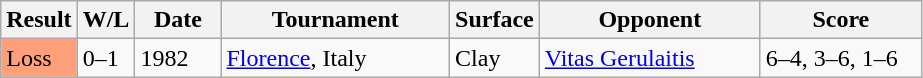<table class="sortable wikitable">
<tr>
<th style="width:40px">Result</th>
<th style="width:30px" class="unsortable">W/L</th>
<th style="width:50px">Date</th>
<th style="width:145px">Tournament</th>
<th style="width:50px">Surface</th>
<th style="width:140px">Opponent</th>
<th style="width:100px" class="unsortable">Score</th>
</tr>
<tr>
<td style="background:#ffa07a;">Loss</td>
<td>0–1</td>
<td>1982</td>
<td><a href='#'>Florence</a>, Italy</td>
<td>Clay</td>
<td> <a href='#'>Vitas Gerulaitis</a></td>
<td>6–4, 3–6, 1–6</td>
</tr>
</table>
